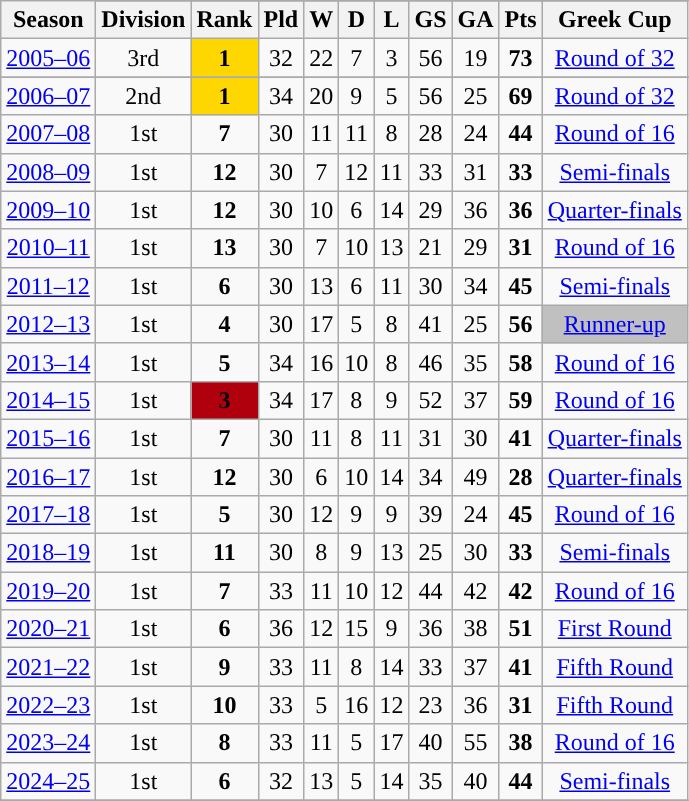<table class="wikitable" style="color:black">
<tr>
<th rowspan="2" style="border: 1px padding:0px;">Season</th>
</tr>
<tr>
<th>Division</th>
<th>Rank</th>
<th>Pld</th>
<th>W</th>
<th>D</th>
<th>L</th>
<th>GS</th>
<th>GA</th>
<th>Pts</th>
<th>Greek Cup</th>
</tr>
<tr>
<td align=center><a href='#'>2005–06</a></td>
<td align=center style="color:black;">3rd</td>
<td align=center style="color:black;"bgcolor=gold><strong>1</strong></td>
<td align=center style="color:black;">32</td>
<td align=center style="color:black;">22</td>
<td align=center style="color:black;">7</td>
<td align=center style="color:black;">3</td>
<td align=center style="color:black;">56</td>
<td align=center style="color:black;">19</td>
<td align=center style="color:black;"><strong>73</strong></td>
<td align=center style="color:black;"><a href='#'>Round of 32</a></td>
</tr>
<tr>
</tr>
<tr>
<td align=center><a href='#'>2006–07</a></td>
<td align=center style="color:black;">2nd</td>
<td align=center style="color:black;"bgcolor=gold><strong>1</strong></td>
<td align=center style="color:black;">34</td>
<td align=center style="color:black;">20</td>
<td align=center style="color:black;">9</td>
<td align=center style="color:black;">5</td>
<td align=center style="color:black;">56</td>
<td align=center style="color:black;">25</td>
<td align=center style="color:black;"><strong>69</strong></td>
<td align=center style="color:black;"><a href='#'>Round of 32</a></td>
</tr>
<tr>
<td align=center><a href='#'>2007–08</a></td>
<td align=center style="color:black;">1st</td>
<td align=center style="color:black;"><strong>7</strong></td>
<td align=center style="color:black;">30</td>
<td align=center style="color:black;">11</td>
<td align=center style="color:black;">11</td>
<td align=center style="color:black;">8</td>
<td align=center style="color:black;">28</td>
<td align=center style="color:black;">24</td>
<td align=center style="color:black;"><strong>44</strong></td>
<td align=center style="color:black;"><a href='#'>Round of 16</a></td>
</tr>
<tr>
<td align=center><a href='#'>2008–09</a></td>
<td align=center style="color:black;">1st</td>
<td align=center style="color:black;"><strong>12</strong></td>
<td align=center style="color:black;">30</td>
<td align=center style="color:black;">7</td>
<td align=center style="color:black;">12</td>
<td align=center style="color:black;">11</td>
<td align=center style="color:black;">33</td>
<td align=center style="color:black;">31</td>
<td align=center style="color:black;"><strong>33</strong></td>
<td align=center style="color:black;"><a href='#'>Semi-finals</a></td>
</tr>
<tr>
<td align=center><a href='#'>2009–10</a></td>
<td align=center style="color:black;">1st</td>
<td align=center style="color:black;"><strong>12</strong></td>
<td align=center style="color:black;">30</td>
<td align=center style="color:black;">10</td>
<td align=center style="color:black;">6</td>
<td align=center style="color:black;">14</td>
<td align=center style="color:black;">29</td>
<td align=center style="color:black;">36</td>
<td align=center style="color:black;"><strong>36</strong></td>
<td align=center style="color:black;"><a href='#'>Quarter-finals</a></td>
</tr>
<tr>
<td align=center><a href='#'>2010–11</a></td>
<td align=center style="color:black;">1st</td>
<td align=center style="color:black;"><strong>13</strong></td>
<td align=center style="color:black;">30</td>
<td align=center style="color:black;">7</td>
<td align=center style="color:black;">10</td>
<td align=center style="color:black;">13</td>
<td align=center style="color:black;">21</td>
<td align=center style="color:black;">29</td>
<td align=center style="color:black;"><strong>31</strong></td>
<td align=center style="color:black;"><a href='#'>Round of 16</a></td>
</tr>
<tr>
<td align=center><a href='#'>2011–12</a></td>
<td align=center style="color:black;">1st</td>
<td align=center style="color:black;"><strong>6</strong></td>
<td align=center style="color:black;">30</td>
<td align=center style="color:black;">13</td>
<td align=center style="color:black;">6</td>
<td align=center style="color:black;">11</td>
<td align=center style="color:black;">30</td>
<td align=center style="color:black;">34</td>
<td align=center style="color:black;"><strong>45</strong></td>
<td align=center style="color:black;"><a href='#'>Semi-finals</a></td>
</tr>
<tr>
<td align=center><a href='#'>2012–13</a></td>
<td align=center style="color:black;">1st</td>
<td align=center style="color:black;"><strong>4</strong></td>
<td align=center style="color:black;">30</td>
<td align=center style="color:black;">17</td>
<td align=center style="color:black;">5</td>
<td align=center style="color:black;">8</td>
<td align=center style="color:black;">41</td>
<td align=center style="color:black;">25</td>
<td align=center style="color:black;"><strong>56</strong></td>
<td align=center style="color:black;" bgcolor=silver><a href='#'>Runner-up</a></td>
</tr>
<tr>
<td align=center><a href='#'>2013–14</a></td>
<td align=center style="color:black;">1st</td>
<td align=center style="color:black;"><strong>5</strong></td>
<td align=center style="color:black;">34</td>
<td align=center style="color:black;">16</td>
<td align=center style="color:black;">10</td>
<td align=center style="color:black;">8</td>
<td align=center style="color:black;">46</td>
<td align=center style="color:black;">35</td>
<td align=center style="color:black;"><strong>58</strong></td>
<td align=center style="color:black;"><a href='#'>Round of 16</a></td>
</tr>
<tr>
<td align=center><a href='#'>2014–15</a></td>
<td align=center style="color:black;">1st</td>
<td align=center style="color:black;" bgcolor=bronze><strong>3</strong></td>
<td align=center style="color:black;">34</td>
<td align=center style="color:black;">17</td>
<td align=center style="color:black;">8</td>
<td align=center style="color:black;">9</td>
<td align=center style="color:black;">52</td>
<td align=center style="color:black;">37</td>
<td align=center style="color:black;"><strong>59</strong></td>
<td align=center style="color:black;"><a href='#'>Round of 16</a></td>
</tr>
<tr>
<td align=center><a href='#'>2015–16</a></td>
<td align=center style="color:black;">1st</td>
<td align=center style="color:black;"><strong>7</strong></td>
<td align=center style="color:black;">30</td>
<td align=center style="color:black;">11</td>
<td align=center style="color:black;">8</td>
<td align=center style="color:black;">11</td>
<td align=center style="color:black;">31</td>
<td align=center style="color:black;">30</td>
<td align=center style="color:black;"><strong>41</strong></td>
<td align=center style="color:black;"><a href='#'>Quarter-finals</a></td>
</tr>
<tr>
<td align=center><a href='#'>2016–17</a></td>
<td align=center style="color:black;">1st</td>
<td align=center style="color:black;"><strong>12</strong></td>
<td align=center style="color:black;">30</td>
<td align=center style="color:black;">6</td>
<td align=center style="color:black;">10</td>
<td align=center style="color:black;">14</td>
<td align=center style="color:black;">34</td>
<td align=center style="color:black;">49</td>
<td align=center style="color:black;"><strong>28</strong></td>
<td align=center style="color:black;"><a href='#'>Quarter-finals</a></td>
</tr>
<tr>
<td align=center><a href='#'>2017–18</a></td>
<td align=center style="color:black;">1st</td>
<td align=center style="color:black;"><strong>5</strong></td>
<td align=center style="color:black;">30</td>
<td align=center style="color:black;">12</td>
<td align=center style="color:black;">9</td>
<td align=center style="color:black;">9</td>
<td align=center style="color:black;">39</td>
<td align=center style="color:black;">24</td>
<td align=center style="color:black;"><strong>45</strong></td>
<td align=center style="color:black;"><a href='#'>Round of 16</a></td>
</tr>
<tr>
<td align=center><a href='#'>2018–19</a></td>
<td align=center style="color:black;">1st</td>
<td align=center style="color:black;"><strong>11</strong></td>
<td align=center style="color:black;">30</td>
<td align=center style="color:black;">8</td>
<td align=center style="color:black;">9</td>
<td align=center style="color:black;">13</td>
<td align=center style="color:black;">25</td>
<td align=center style="color:black;">30</td>
<td align=center style="color:black;"><strong>33</strong></td>
<td align=center style="color:black;"><a href='#'>Semi-finals</a></td>
</tr>
<tr>
<td align=center><a href='#'>2019–20</a></td>
<td align=center style="color:black;">1st</td>
<td align=center style="color:black;"><strong>7</strong></td>
<td align=center style="color:black;">33</td>
<td align=center style="color:black;">11</td>
<td align=center style="color:black;">10</td>
<td align=center style="color:black;">12</td>
<td align=center style="color:black;">44</td>
<td align=center style="color:black;">42</td>
<td align=center style="color:black;"><strong>42</strong></td>
<td align=center style="color:black;"><a href='#'>Round of 16</a></td>
</tr>
<tr>
<td align=center><a href='#'>2020–21</a></td>
<td align=center style="color:black;">1st</td>
<td align=center style="color:black;"><strong>6</strong></td>
<td align=center style="color:black;">36</td>
<td align=center style="color:black;">12</td>
<td align=center style="color:black;">15</td>
<td align=center style="color:black;">9</td>
<td align=center style="color:black;">36</td>
<td align=center style="color:black;">38</td>
<td align=center style="color:black;"><strong>51</strong></td>
<td align=center style="color:black;"><a href='#'>First Round</a></td>
</tr>
<tr>
<td align=center><a href='#'>2021–22</a></td>
<td align=center style="color:black;">1st</td>
<td align=center style="color:black;"><strong>9</strong></td>
<td align=center style="color:black;">33</td>
<td align=center style="color:black;">11</td>
<td align=center style="color:black;">8</td>
<td align=center style="color:black;">14</td>
<td align=center style="color:black;">33</td>
<td align=center style="color:black;">37</td>
<td align=center style="color:black;"><strong>41</strong></td>
<td align=center style="color:black;"><a href='#'>Fifth Round</a></td>
</tr>
<tr>
<td align=center><a href='#'>2022–23</a></td>
<td align=center style="color:black;">1st</td>
<td align=center style="color:black;"><strong>10</strong></td>
<td align=center style="color:black;">33</td>
<td align=center style="color:black;">5</td>
<td align=center style="color:black;">16</td>
<td align=center style="color:black;">12</td>
<td align=center style="color:black;">23</td>
<td align=center style="color:black;">36</td>
<td align=center style="color:black;"><strong>31</strong></td>
<td align=center style="color:black;"><a href='#'>Fifth Round</a></td>
</tr>
<tr>
<td align=center><a href='#'>2023–24</a></td>
<td align=center style="color:black;">1st</td>
<td align=center style="color:black;"><strong>8</strong></td>
<td align=center style="color:black;">33</td>
<td align=center style="color:black;">11</td>
<td align=center style="color:black;">5</td>
<td align=center style="color:black;">17</td>
<td align=center style="color:black;">40</td>
<td align=center style="color:black;">55</td>
<td align=center style="color:black;"><strong>38</strong></td>
<td align=center style="color:black;"><a href='#'>Round of 16</a></td>
</tr>
<tr>
<td align=center><a href='#'>2024–25</a></td>
<td align=center style="color:black;">1st</td>
<td align=center style="color:black;"><strong>6</strong></td>
<td align=center style="color:black;">32</td>
<td align=center style="color:black;">13</td>
<td align=center style="color:black;">5</td>
<td align=center style="color:black;">14</td>
<td align=center style="color:black;">35</td>
<td align=center style="color:black;">40</td>
<td align=center style="color:black;"><strong>44</strong></td>
<td align=center style="color:black;"><a href='#'>Semi-finals</a></td>
</tr>
<tr>
</tr>
</table>
